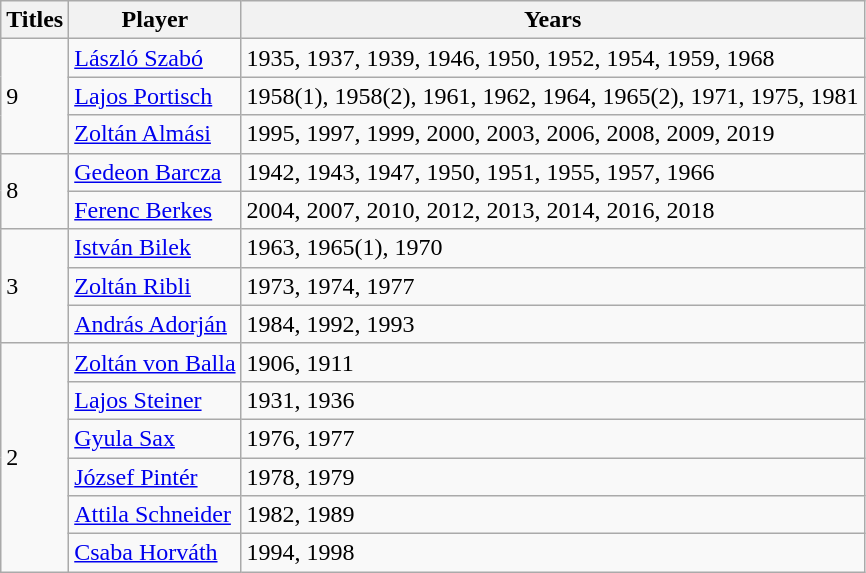<table class="wikitable sortable">
<tr>
<th>Titles</th>
<th>Player</th>
<th>Years</th>
</tr>
<tr>
<td rowspan="3">9</td>
<td><a href='#'>László Szabó</a></td>
<td>1935, 1937, 1939, 1946, 1950, 1952, 1954, 1959, 1968</td>
</tr>
<tr>
<td><a href='#'>Lajos Portisch</a></td>
<td>1958(1), 1958(2), 1961, 1962, 1964, 1965(2), 1971, 1975, 1981</td>
</tr>
<tr>
<td><a href='#'>Zoltán Almási</a></td>
<td>1995, 1997, 1999, 2000, 2003, 2006, 2008, 2009, 2019</td>
</tr>
<tr>
<td rowspan="2">8</td>
<td><a href='#'>Gedeon Barcza</a></td>
<td>1942, 1943, 1947, 1950, 1951, 1955, 1957, 1966</td>
</tr>
<tr>
<td><a href='#'>Ferenc Berkes</a></td>
<td>2004, 2007, 2010, 2012, 2013, 2014, 2016, 2018</td>
</tr>
<tr>
<td rowspan="3">3</td>
<td><a href='#'>István Bilek</a></td>
<td>1963, 1965(1), 1970</td>
</tr>
<tr>
<td><a href='#'>Zoltán Ribli</a></td>
<td>1973, 1974, 1977</td>
</tr>
<tr>
<td><a href='#'>András Adorján</a></td>
<td>1984, 1992, 1993</td>
</tr>
<tr>
<td rowspan="6">2</td>
<td><a href='#'>Zoltán von Balla</a></td>
<td>1906, 1911</td>
</tr>
<tr>
<td><a href='#'>Lajos Steiner</a></td>
<td>1931, 1936</td>
</tr>
<tr>
<td><a href='#'>Gyula Sax</a></td>
<td>1976, 1977</td>
</tr>
<tr>
<td><a href='#'>József Pintér</a></td>
<td>1978, 1979</td>
</tr>
<tr>
<td><a href='#'>Attila Schneider</a></td>
<td>1982, 1989</td>
</tr>
<tr>
<td><a href='#'>Csaba Horváth</a></td>
<td>1994, 1998</td>
</tr>
</table>
